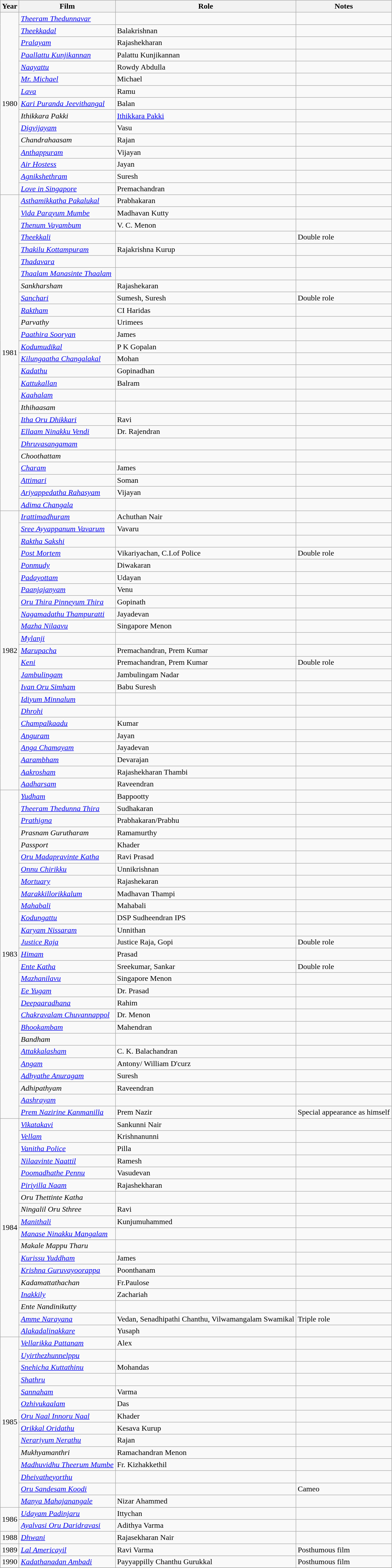<table class="wikitable sortable">
<tr>
<th>Year</th>
<th>Film</th>
<th>Role</th>
<th class="unsortable">Notes</th>
</tr>
<tr>
<td rowspan=15>1980</td>
<td><em><a href='#'>Theeram Thedunnavar</a></em></td>
<td></td>
<td></td>
</tr>
<tr>
<td><em><a href='#'>Theekkadal</a></em></td>
<td>Balakrishnan</td>
<td></td>
</tr>
<tr>
<td><em><a href='#'>Pralayam</a></em></td>
<td>Rajashekharan</td>
<td></td>
</tr>
<tr>
<td><em><a href='#'>Paallattu Kunjikannan</a></em></td>
<td>Palattu Kunjikannan</td>
<td></td>
</tr>
<tr>
<td><em><a href='#'>Naayattu</a></em></td>
<td>Rowdy Abdulla</td>
<td></td>
</tr>
<tr>
<td><em><a href='#'>Mr. Michael</a></em></td>
<td>Michael</td>
<td></td>
</tr>
<tr>
<td><em><a href='#'>Lava</a></em></td>
<td>Ramu</td>
<td></td>
</tr>
<tr>
<td><em><a href='#'>Kari Puranda Jeevithangal</a></em></td>
<td>Balan</td>
<td></td>
</tr>
<tr>
<td><em>Ithikkara Pakki</em></td>
<td><a href='#'>Ithikkara Pakki</a></td>
<td></td>
</tr>
<tr>
<td><em><a href='#'>Digvijayam</a></em></td>
<td>Vasu</td>
<td></td>
</tr>
<tr>
<td><em>Chandrahaasam</em></td>
<td>Rajan</td>
<td></td>
</tr>
<tr>
<td><em><a href='#'>Anthappuram</a></em></td>
<td>Vijayan</td>
<td></td>
</tr>
<tr>
<td><em><a href='#'>Air Hostess</a></em></td>
<td>Jayan</td>
<td></td>
</tr>
<tr>
<td><em><a href='#'>Agnikshethram</a></em></td>
<td>Suresh</td>
<td></td>
</tr>
<tr>
<td><em><a href='#'>Love in Singapore</a></em></td>
<td>Premachandran</td>
<td></td>
</tr>
<tr>
<td rowspan=26>1981</td>
<td><em><a href='#'>Asthamikkatha Pakalukal</a></em></td>
<td>Prabhakaran</td>
<td></td>
</tr>
<tr>
<td><em><a href='#'>Vida Parayum Mumbe</a></em></td>
<td>Madhavan Kutty</td>
<td></td>
</tr>
<tr>
<td><em><a href='#'>Thenum Vayambum</a></em></td>
<td>V. C. Menon</td>
<td></td>
</tr>
<tr>
<td><em><a href='#'>Theekkali</a></em></td>
<td></td>
<td>Double role</td>
</tr>
<tr>
<td><em><a href='#'>Thakilu Kottampuram</a></em></td>
<td>Rajakrishna Kurup</td>
<td></td>
</tr>
<tr>
<td><em><a href='#'>Thadavara</a></em></td>
<td></td>
<td></td>
</tr>
<tr>
<td><em><a href='#'>Thaalam Manasinte Thaalam</a></em></td>
<td></td>
<td></td>
</tr>
<tr>
<td><em>Sankharsham</em></td>
<td>Rajashekaran</td>
<td></td>
</tr>
<tr>
<td><em><a href='#'>Sanchari</a></em></td>
<td>Sumesh, Suresh</td>
<td>Double role</td>
</tr>
<tr>
<td><em><a href='#'>Raktham</a></em></td>
<td>CI Haridas</td>
<td></td>
</tr>
<tr>
<td><em>Parvathy</em></td>
<td>Urimees</td>
<td></td>
</tr>
<tr>
<td><em><a href='#'>Paathira Sooryan</a></em></td>
<td>James</td>
<td></td>
</tr>
<tr>
<td><em><a href='#'>Kodumudikal</a></em></td>
<td>P K Gopalan</td>
<td></td>
</tr>
<tr>
<td><em><a href='#'>Kilungaatha Changalakal</a></em></td>
<td>Mohan</td>
<td></td>
</tr>
<tr>
<td><em><a href='#'>Kadathu</a></em></td>
<td>Gopinadhan</td>
<td></td>
</tr>
<tr>
<td><em><a href='#'>Kattukallan</a></em></td>
<td>Balram</td>
<td></td>
</tr>
<tr>
<td><em><a href='#'>Kaahalam</a></em></td>
<td></td>
<td></td>
</tr>
<tr>
<td><em>Ithihaasam</em></td>
<td></td>
<td></td>
</tr>
<tr>
<td><em><a href='#'>Itha Oru Dhikkari</a></em></td>
<td>Ravi</td>
<td></td>
</tr>
<tr>
<td><em><a href='#'>Ellaam Ninakku Vendi</a></em></td>
<td>Dr. Rajendran</td>
<td></td>
</tr>
<tr>
<td><em><a href='#'>Dhruvasangamam</a></em></td>
<td></td>
<td></td>
</tr>
<tr>
<td><em>Choothattam</em></td>
<td></td>
<td></td>
</tr>
<tr>
<td><em><a href='#'>Charam</a></em></td>
<td>James</td>
<td></td>
</tr>
<tr>
<td><em><a href='#'>Attimari</a></em></td>
<td>Soman</td>
<td></td>
</tr>
<tr>
<td><em><a href='#'>Ariyappedatha Rahasyam</a></em></td>
<td>Vijayan</td>
<td></td>
</tr>
<tr>
<td><em><a href='#'>Adima Changala</a></em></td>
<td></td>
<td></td>
</tr>
<tr>
<td rowspan=23>1982</td>
<td><em><a href='#'>Irattimadhuram</a></em></td>
<td>Achuthan Nair</td>
<td></td>
</tr>
<tr>
<td><em><a href='#'>Sree Ayyappanum Vavarum</a></em></td>
<td>Vavaru</td>
<td></td>
</tr>
<tr>
<td><em><a href='#'>Raktha Sakshi</a></em></td>
<td></td>
<td></td>
</tr>
<tr>
<td><em><a href='#'>Post Mortem</a></em></td>
<td>Vikariyachan, C.I.of Police</td>
<td>Double role</td>
</tr>
<tr>
<td><em><a href='#'>Ponmudy</a></em></td>
<td>Diwakaran</td>
<td></td>
</tr>
<tr>
<td><em><a href='#'>Padayottam</a></em></td>
<td>Udayan</td>
<td></td>
</tr>
<tr>
<td><em><a href='#'>Paanjajanyam</a></em></td>
<td>Venu</td>
<td></td>
</tr>
<tr>
<td><em><a href='#'>Oru Thira Pinneyum Thira</a></em></td>
<td>Gopinath</td>
<td></td>
</tr>
<tr>
<td><em><a href='#'>Nagamadathu Thampuratti</a></em></td>
<td>Jayadevan</td>
<td></td>
</tr>
<tr>
<td><em><a href='#'>Mazha Nilaavu</a></em></td>
<td>Singapore Menon</td>
<td></td>
</tr>
<tr>
<td><em><a href='#'>Mylanji</a></em></td>
<td></td>
<td></td>
</tr>
<tr>
<td><em><a href='#'>Marupacha</a></em></td>
<td>Premachandran, Prem Kumar</td>
<td></td>
</tr>
<tr>
<td><em><a href='#'>Keni</a></em></td>
<td>Premachandran, Prem Kumar</td>
<td>Double role</td>
</tr>
<tr>
<td><em><a href='#'>Jambulingam</a></em></td>
<td>Jambulingam Nadar</td>
<td></td>
</tr>
<tr>
<td><em><a href='#'>Ivan Oru Simham</a></em></td>
<td>Babu Suresh</td>
<td></td>
</tr>
<tr>
<td><em><a href='#'>Idiyum Minnalum</a></em></td>
<td></td>
<td></td>
</tr>
<tr>
<td><em><a href='#'>Dhrohi</a></em></td>
<td></td>
<td></td>
</tr>
<tr>
<td><em><a href='#'>Champalkaadu</a></em></td>
<td>Kumar</td>
<td></td>
</tr>
<tr>
<td><em><a href='#'>Anguram</a></em></td>
<td>Jayan</td>
<td></td>
</tr>
<tr>
<td><em><a href='#'>Anga Chamayam</a></em></td>
<td>Jayadevan</td>
<td></td>
</tr>
<tr>
<td><em><a href='#'>Aarambham</a></em></td>
<td>Devarajan</td>
<td></td>
</tr>
<tr>
<td><em><a href='#'>Aakrosham</a></em></td>
<td>Rajashekharan Thambi</td>
<td></td>
</tr>
<tr>
<td><em><a href='#'>Aadharsam</a></em></td>
<td>Raveendran</td>
<td></td>
</tr>
<tr>
<td rowspan=27>1983</td>
<td><em><a href='#'>Yudham</a></em></td>
<td>Bappootty</td>
<td></td>
</tr>
<tr>
<td><em><a href='#'>Theeram Thedunna Thira</a></em></td>
<td>Sudhakaran</td>
<td></td>
</tr>
<tr>
<td><em><a href='#'>Prathigna</a></em></td>
<td>Prabhakaran/Prabhu</td>
<td></td>
</tr>
<tr>
<td><em>Prasnam Gurutharam</em></td>
<td>Ramamurthy</td>
<td></td>
</tr>
<tr>
<td><em>Passport</em></td>
<td>Khader</td>
<td></td>
</tr>
<tr>
<td><em><a href='#'>Oru Madapravinte Katha</a></em></td>
<td>Ravi Prasad</td>
<td></td>
</tr>
<tr>
<td><em><a href='#'>Onnu Chirikku</a></em></td>
<td>Unnikrishnan</td>
<td></td>
</tr>
<tr>
<td><em><a href='#'>Mortuary</a></em></td>
<td>Rajashekaran</td>
<td></td>
</tr>
<tr>
<td><em><a href='#'>Marakkillorikkalum</a></em></td>
<td>Madhavan Thampi</td>
<td></td>
</tr>
<tr>
<td><em><a href='#'>Mahabali</a></em></td>
<td>Mahabali</td>
<td></td>
</tr>
<tr>
<td><em><a href='#'>Kodungattu</a></em></td>
<td>DSP Sudheendran IPS</td>
<td></td>
</tr>
<tr>
<td><em><a href='#'>Karyam Nissaram</a></em></td>
<td>Unnithan</td>
<td></td>
</tr>
<tr>
<td><em><a href='#'>Justice Raja</a></em></td>
<td>Justice Raja, Gopi</td>
<td>Double role</td>
</tr>
<tr>
<td><em><a href='#'>Himam</a></em></td>
<td>Prasad</td>
<td></td>
</tr>
<tr>
<td><em><a href='#'>Ente Katha</a></em></td>
<td>Sreekumar, Sankar</td>
<td>Double role</td>
</tr>
<tr>
<td><em><a href='#'>Mazhanilavu</a></em></td>
<td>Singapore Menon</td>
<td></td>
</tr>
<tr>
<td><em><a href='#'>Ee Yugam</a></em></td>
<td>Dr. Prasad</td>
<td></td>
</tr>
<tr>
<td><em><a href='#'>Deepaaradhana</a></em></td>
<td>Rahim</td>
<td></td>
</tr>
<tr>
<td><em><a href='#'>Chakravalam Chuvannappol</a></em></td>
<td>Dr. Menon</td>
<td></td>
</tr>
<tr>
<td><em><a href='#'>Bhookambam</a></em></td>
<td>Mahendran</td>
<td></td>
</tr>
<tr>
<td><em>Bandham</em></td>
<td></td>
<td></td>
</tr>
<tr>
<td><em><a href='#'>Attakkalasham</a></em></td>
<td>C. K. Balachandran</td>
<td></td>
</tr>
<tr>
<td><em><a href='#'>Angam</a></em></td>
<td>Antony/ William D'curz</td>
<td></td>
</tr>
<tr>
<td><em><a href='#'>Adhyathe Anuragam</a></em></td>
<td>Suresh</td>
<td></td>
</tr>
<tr>
<td><em>Adhipathyam</em></td>
<td>Raveendran</td>
<td></td>
</tr>
<tr>
<td><em><a href='#'>Aashrayam</a></em></td>
<td></td>
<td></td>
</tr>
<tr>
<td><em><a href='#'>Prem Nazirine Kanmanilla</a></em></td>
<td>Prem Nazir</td>
<td>Special appearance as himself</td>
</tr>
<tr>
<td rowspan=18>1984</td>
<td><em><a href='#'>Vikatakavi</a></em></td>
<td>Sankunni Nair</td>
<td></td>
</tr>
<tr>
<td><em><a href='#'>Vellam</a></em></td>
<td>Krishnanunni</td>
<td></td>
</tr>
<tr>
<td><em><a href='#'>Vanitha Police</a></em></td>
<td>Pilla</td>
<td></td>
</tr>
<tr>
<td><em><a href='#'>Nilaavinte Naattil</a></em></td>
<td>Ramesh</td>
<td></td>
</tr>
<tr>
<td><em><a href='#'>Poomadhathe Pennu</a></em></td>
<td>Vasudevan</td>
<td></td>
</tr>
<tr>
<td><em><a href='#'>Piriyilla Naam</a></em></td>
<td>Rajashekharan</td>
<td></td>
</tr>
<tr>
<td><em>Oru Thettinte Katha</em></td>
<td></td>
<td></td>
</tr>
<tr>
<td><em>Ningalil Oru Sthree</em></td>
<td>Ravi</td>
<td></td>
</tr>
<tr>
<td><em><a href='#'>Manithali</a></em></td>
<td>Kunjumuhammed</td>
<td></td>
</tr>
<tr>
<td><em><a href='#'>Manase Ninakku Mangalam</a></em></td>
<td></td>
<td></td>
</tr>
<tr>
<td><em>Makale Mappu Tharu</em></td>
<td></td>
<td></td>
</tr>
<tr>
<td><em><a href='#'>Kurissu Yuddham</a></em></td>
<td>James</td>
<td></td>
</tr>
<tr>
<td><em><a href='#'>Krishna Guruvayoorappa</a></em></td>
<td>Poonthanam</td>
<td></td>
</tr>
<tr>
<td><em>Kadamattathachan</em></td>
<td>Fr.Paulose</td>
<td></td>
</tr>
<tr>
<td><em><a href='#'>Inakkily</a></em></td>
<td>Zachariah</td>
<td></td>
</tr>
<tr>
<td><em>Ente Nandinikutty</em></td>
<td></td>
<td></td>
</tr>
<tr>
<td><em><a href='#'>Amme Narayana</a></em></td>
<td>Vedan, Senadhipathi Chanthu, Vilwamangalam Swamikal</td>
<td>Triple role</td>
</tr>
<tr>
<td><em><a href='#'>Alakadalinakkare</a></em></td>
<td>Yusaph</td>
<td></td>
</tr>
<tr>
<td rowspan=14>1985</td>
<td><em><a href='#'>Vellarikka Pattanam</a></em></td>
<td>Alex</td>
<td></td>
</tr>
<tr>
<td><em><a href='#'>Uyirthezhunnelppu</a></em></td>
<td></td>
<td></td>
</tr>
<tr>
<td><em><a href='#'>Snehicha Kuttathinu</a></em></td>
<td>Mohandas</td>
<td></td>
</tr>
<tr>
<td><em><a href='#'>Shathru</a></em></td>
<td></td>
<td></td>
</tr>
<tr>
<td><em><a href='#'>Sannaham</a></em></td>
<td>Varma</td>
<td></td>
</tr>
<tr>
<td><em><a href='#'>Ozhivukaalam</a></em></td>
<td>Das</td>
<td></td>
</tr>
<tr>
<td><em><a href='#'>Oru Naal Innoru Naal</a></em></td>
<td>Khader</td>
<td></td>
</tr>
<tr>
<td><em><a href='#'>Orikkal Oridathu</a></em></td>
<td>Kesava Kurup</td>
<td></td>
</tr>
<tr>
<td><em><a href='#'>Nerariyum Nerathu</a></em></td>
<td>Rajan</td>
<td></td>
</tr>
<tr>
<td><em>Mukhyamanthri</em></td>
<td>Ramachandran Menon</td>
<td></td>
</tr>
<tr>
<td><em><a href='#'>Madhuvidhu Theerum Mumbe</a></em></td>
<td>Fr. Kizhakkethil</td>
<td></td>
</tr>
<tr>
<td><em><a href='#'>Dheivatheyorthu</a></em></td>
<td></td>
<td></td>
</tr>
<tr>
<td><em><a href='#'>Oru Sandesam Koodi</a></em></td>
<td></td>
<td>Cameo</td>
</tr>
<tr>
<td><em><a href='#'>Manya Mahajanangale</a></em></td>
<td>Nizar Ahammed</td>
<td></td>
</tr>
<tr>
<td rowspan=2>1986</td>
<td><em><a href='#'>Udayam Padinjaru</a></em></td>
<td>Ittychan</td>
<td></td>
</tr>
<tr>
<td><em><a href='#'>Ayalvasi Oru Daridravasi</a></em></td>
<td>Adithya Varma</td>
<td></td>
</tr>
<tr>
<td>1988</td>
<td><em><a href='#'>Dhwani</a></em></td>
<td>Rajasekharan Nair</td>
<td></td>
</tr>
<tr>
<td>1989</td>
<td><em><a href='#'>Lal Americayil</a></em></td>
<td>Ravi Varma</td>
<td>Posthumous film</td>
</tr>
<tr>
<td>1990</td>
<td><em><a href='#'>Kadathanadan Ambadi</a></em></td>
<td>Payyappilly Chanthu Gurukkal</td>
<td>Posthumous film</td>
</tr>
<tr>
</tr>
</table>
